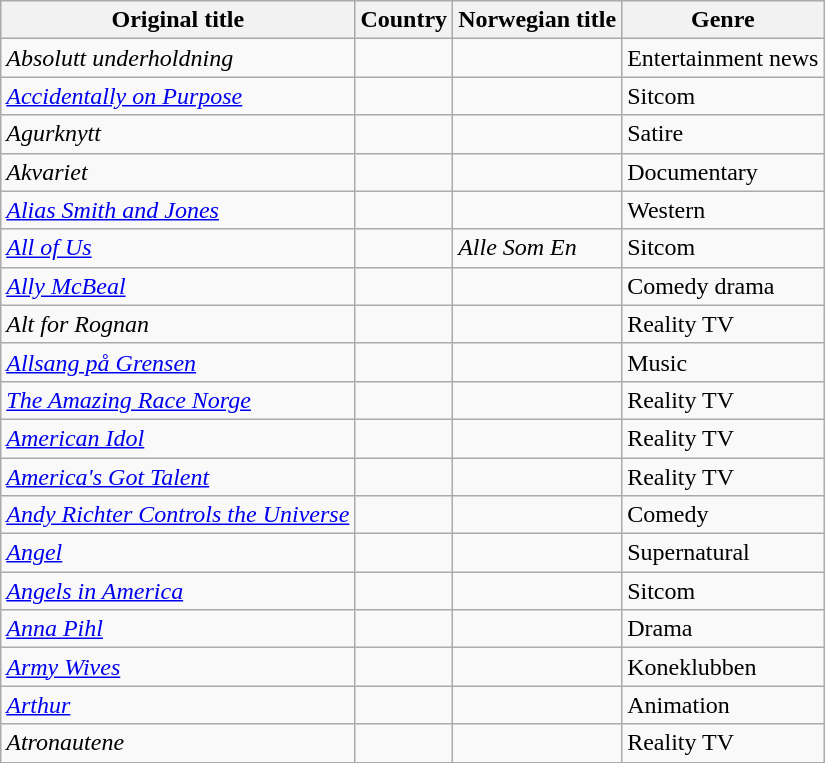<table class="wikitable sortable">
<tr>
<th>Original title</th>
<th>Country</th>
<th>Norwegian title</th>
<th>Genre</th>
</tr>
<tr>
<td><em>Absolutt underholdning</em></td>
<td></td>
<td></td>
<td>Entertainment news</td>
</tr>
<tr>
<td><em><a href='#'>Accidentally on Purpose</a></em></td>
<td></td>
<td></td>
<td>Sitcom</td>
</tr>
<tr>
<td><em>Agurknytt</em></td>
<td></td>
<td></td>
<td>Satire</td>
</tr>
<tr>
<td><em>Akvariet</em></td>
<td></td>
<td></td>
<td>Documentary</td>
</tr>
<tr>
<td><em><a href='#'>Alias Smith and Jones</a></em></td>
<td></td>
<td></td>
<td>Western</td>
</tr>
<tr>
<td><em><a href='#'>All of Us</a></em></td>
<td></td>
<td><em>Alle Som En</em></td>
<td>Sitcom</td>
</tr>
<tr>
<td><em><a href='#'>Ally McBeal</a></em></td>
<td></td>
<td></td>
<td>Comedy drama</td>
</tr>
<tr>
<td><em>Alt for Rognan</em></td>
<td></td>
<td></td>
<td>Reality TV</td>
</tr>
<tr>
<td><em><a href='#'>Allsang på Grensen</a></em></td>
<td></td>
<td></td>
<td>Music</td>
</tr>
<tr>
<td><em><a href='#'>The Amazing Race Norge</a></em></td>
<td></td>
<td></td>
<td>Reality TV</td>
</tr>
<tr>
<td><em><a href='#'>American Idol</a></em></td>
<td></td>
<td></td>
<td>Reality TV</td>
</tr>
<tr>
<td><em><a href='#'>America's Got Talent</a></em></td>
<td></td>
<td></td>
<td>Reality TV</td>
</tr>
<tr>
<td><em><a href='#'>Andy Richter Controls the Universe</a></em></td>
<td></td>
<td></td>
<td>Comedy</td>
</tr>
<tr>
<td><em><a href='#'>Angel</a></em></td>
<td></td>
<td></td>
<td>Supernatural</td>
</tr>
<tr>
<td><em><a href='#'>Angels in America</a></em></td>
<td></td>
<td></td>
<td>Sitcom</td>
</tr>
<tr>
<td><em><a href='#'>Anna Pihl</a></em></td>
<td></td>
<td></td>
<td>Drama</td>
</tr>
<tr>
<td><em><a href='#'>Army Wives</a></em></td>
<td></td>
<td></td>
<td>Koneklubben</td>
</tr>
<tr>
<td><em><a href='#'>Arthur</a></em></td>
<td> </td>
<td></td>
<td>Animation</td>
</tr>
<tr>
<td><em>Atronautene</em></td>
<td></td>
<td></td>
<td>Reality TV</td>
</tr>
</table>
